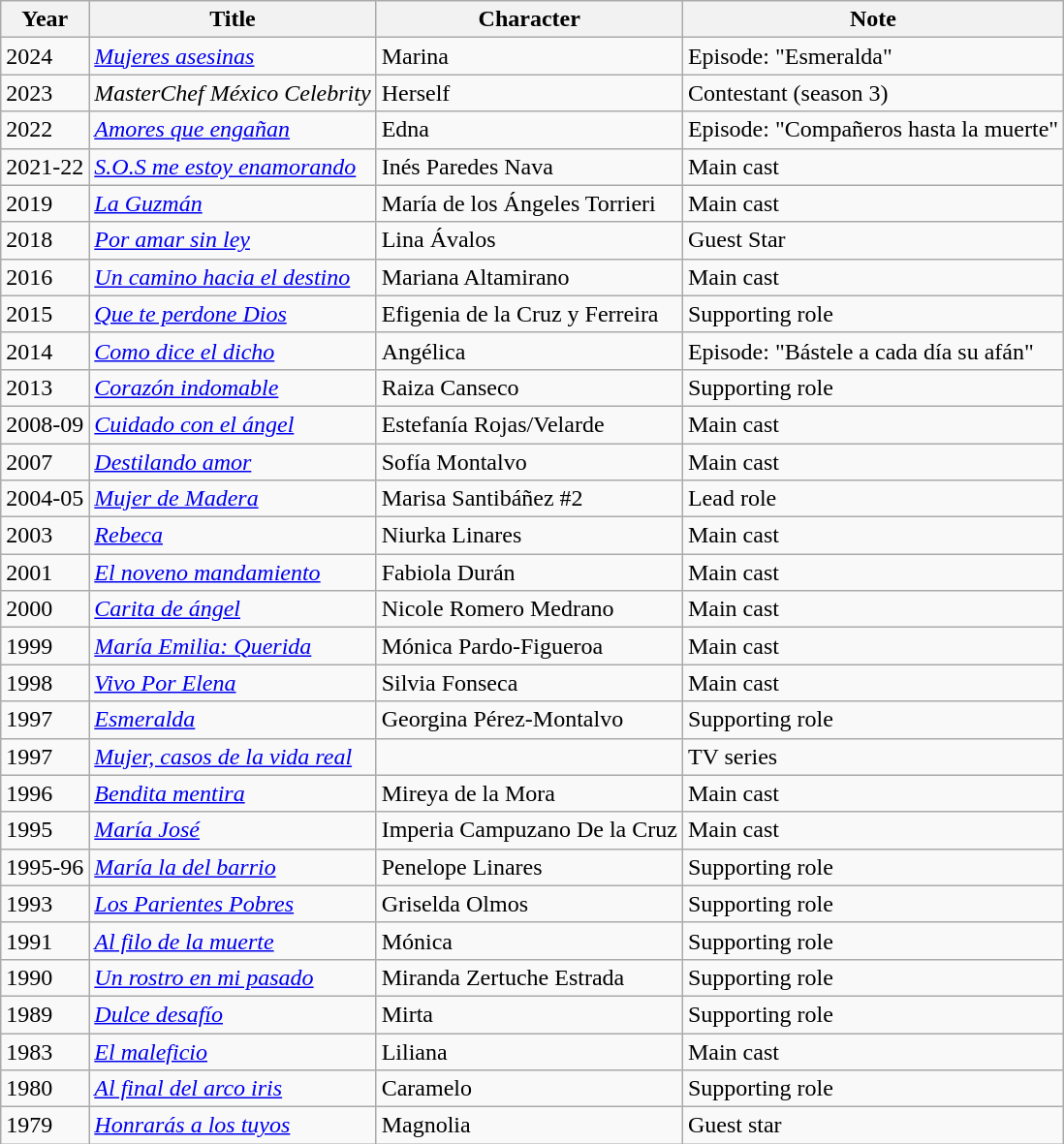<table class="wikitable">
<tr>
<th>Year</th>
<th>Title</th>
<th>Character</th>
<th>Note</th>
</tr>
<tr>
<td>2024</td>
<td><em><a href='#'>Mujeres asesinas</a></em></td>
<td>Marina</td>
<td>Episode: "Esmeralda"</td>
</tr>
<tr>
<td>2023</td>
<td><em>MasterChef México Celebrity</em></td>
<td>Herself</td>
<td>Contestant (season 3)</td>
</tr>
<tr>
<td>2022</td>
<td><em><a href='#'>Amores que engañan</a></em></td>
<td>Edna</td>
<td>Episode: "Compañeros hasta la muerte"</td>
</tr>
<tr>
<td>2021-22</td>
<td><em><a href='#'>S.O.S me estoy enamorando</a></em></td>
<td>Inés Paredes Nava</td>
<td>Main cast</td>
</tr>
<tr>
<td>2019</td>
<td><em><a href='#'>La Guzmán</a></em></td>
<td>María de los Ángeles Torrieri</td>
<td>Main cast</td>
</tr>
<tr>
<td>2018</td>
<td><em><a href='#'>Por amar sin ley</a></em></td>
<td>Lina Ávalos</td>
<td>Guest Star</td>
</tr>
<tr>
<td>2016</td>
<td><em><a href='#'>Un camino hacia el destino</a></em></td>
<td>Mariana Altamirano</td>
<td>Main cast</td>
</tr>
<tr>
<td>2015</td>
<td><em><a href='#'>Que te perdone Dios</a></em></td>
<td>Efigenia de la Cruz y Ferreira</td>
<td>Supporting role</td>
</tr>
<tr>
<td>2014</td>
<td><em><a href='#'>Como dice el dicho</a></em></td>
<td>Angélica</td>
<td>Episode: "Bástele a cada día su afán"</td>
</tr>
<tr>
<td>2013</td>
<td><em><a href='#'>Corazón indomable</a></em></td>
<td>Raiza Canseco</td>
<td>Supporting role</td>
</tr>
<tr>
<td>2008-09</td>
<td><em><a href='#'>Cuidado con el ángel</a></em></td>
<td>Estefanía Rojas/Velarde</td>
<td>Main cast</td>
</tr>
<tr>
<td>2007</td>
<td><em><a href='#'>Destilando amor</a></em></td>
<td>Sofía Montalvo</td>
<td>Main cast</td>
</tr>
<tr>
<td>2004-05</td>
<td><em><a href='#'>Mujer de Madera</a></em></td>
<td>Marisa Santibáñez #2</td>
<td>Lead role</td>
</tr>
<tr>
<td>2003</td>
<td><em><a href='#'>Rebeca</a></em></td>
<td>Niurka Linares</td>
<td>Main cast</td>
</tr>
<tr>
<td>2001</td>
<td><em><a href='#'>El noveno mandamiento</a></em></td>
<td>Fabiola Durán</td>
<td>Main cast</td>
</tr>
<tr>
<td>2000</td>
<td><em><a href='#'>Carita de ángel</a></em></td>
<td>Nicole Romero Medrano</td>
<td>Main cast</td>
</tr>
<tr>
<td>1999</td>
<td><em><a href='#'>María Emilia: Querida</a></em></td>
<td>Mónica Pardo-Figueroa</td>
<td>Main cast</td>
</tr>
<tr>
<td>1998</td>
<td><em><a href='#'>Vivo Por Elena</a></em></td>
<td>Silvia Fonseca</td>
<td>Main cast</td>
</tr>
<tr>
<td>1997</td>
<td><em><a href='#'>Esmeralda</a></em></td>
<td>Georgina Pérez-Montalvo</td>
<td>Supporting role</td>
</tr>
<tr>
<td>1997</td>
<td><em><a href='#'>Mujer, casos de la vida real</a></em></td>
<td></td>
<td>TV series</td>
</tr>
<tr>
<td>1996</td>
<td><em><a href='#'>Bendita mentira</a></em></td>
<td>Mireya de la Mora</td>
<td>Main cast</td>
</tr>
<tr>
<td>1995</td>
<td><em><a href='#'>María José</a></em></td>
<td>Imperia Campuzano De la Cruz</td>
<td>Main cast</td>
</tr>
<tr>
<td>1995-96</td>
<td><em><a href='#'>María la del barrio</a></em></td>
<td>Penelope Linares</td>
<td>Supporting role</td>
</tr>
<tr>
<td>1993</td>
<td><em><a href='#'>Los Parientes Pobres</a></em></td>
<td>Griselda Olmos</td>
<td>Supporting role</td>
</tr>
<tr>
<td>1991</td>
<td><em><a href='#'>Al filo de la muerte</a></em></td>
<td>Mónica</td>
<td>Supporting role</td>
</tr>
<tr>
<td>1990</td>
<td><em><a href='#'>Un rostro en mi pasado</a></em></td>
<td>Miranda Zertuche Estrada</td>
<td>Supporting role</td>
</tr>
<tr>
<td>1989</td>
<td><em><a href='#'>Dulce desafío</a></em></td>
<td>Mirta</td>
<td>Supporting role</td>
</tr>
<tr>
<td>1983</td>
<td><em><a href='#'>El maleficio</a></em></td>
<td>Liliana</td>
<td>Main cast</td>
</tr>
<tr>
<td>1980</td>
<td><em><a href='#'>Al final del arco iris</a></em></td>
<td>Caramelo</td>
<td>Supporting role</td>
</tr>
<tr>
<td>1979</td>
<td><em><a href='#'>Honrarás a los tuyos</a></em></td>
<td>Magnolia</td>
<td>Guest star</td>
</tr>
</table>
